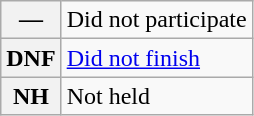<table class="wikitable">
<tr>
<th scope="row">—</th>
<td>Did not participate</td>
</tr>
<tr>
<th scope="row">DNF</th>
<td><a href='#'>Did not finish</a></td>
</tr>
<tr>
<th scope="row">NH</th>
<td>Not held</td>
</tr>
</table>
